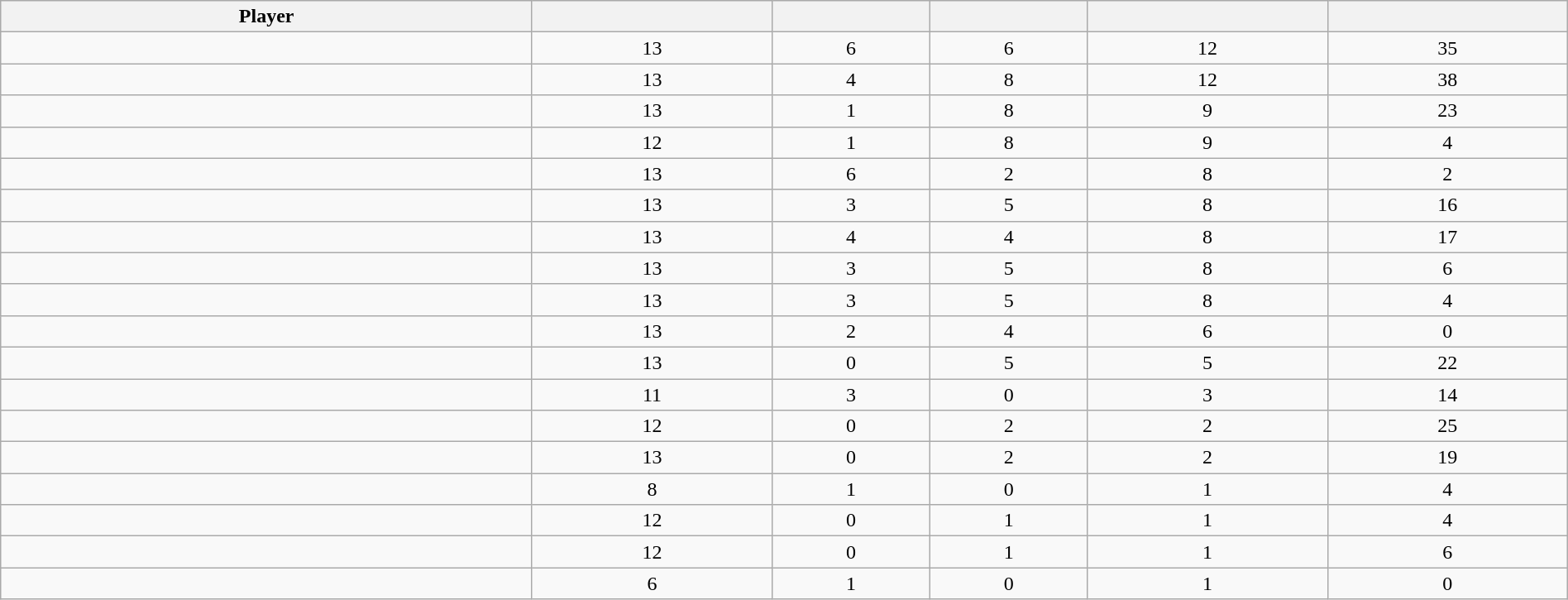<table class="wikitable sortable" style="width:100%;">
<tr align=center>
<th>Player</th>
<th></th>
<th></th>
<th></th>
<th></th>
<th></th>
</tr>
<tr align=center>
<td></td>
<td>13</td>
<td>6</td>
<td>6</td>
<td>12</td>
<td>35</td>
</tr>
<tr align=center>
<td></td>
<td>13</td>
<td>4</td>
<td>8</td>
<td>12</td>
<td>38</td>
</tr>
<tr align=center>
<td></td>
<td>13</td>
<td>1</td>
<td>8</td>
<td>9</td>
<td>23</td>
</tr>
<tr align=center>
<td></td>
<td>12</td>
<td>1</td>
<td>8</td>
<td>9</td>
<td>4</td>
</tr>
<tr align=center>
<td></td>
<td>13</td>
<td>6</td>
<td>2</td>
<td>8</td>
<td>2</td>
</tr>
<tr align=center>
<td></td>
<td>13</td>
<td>3</td>
<td>5</td>
<td>8</td>
<td>16</td>
</tr>
<tr align=center>
<td></td>
<td>13</td>
<td>4</td>
<td>4</td>
<td>8</td>
<td>17</td>
</tr>
<tr align=center>
<td></td>
<td>13</td>
<td>3</td>
<td>5</td>
<td>8</td>
<td>6</td>
</tr>
<tr align=center>
<td></td>
<td>13</td>
<td>3</td>
<td>5</td>
<td>8</td>
<td>4</td>
</tr>
<tr align=center>
<td></td>
<td>13</td>
<td>2</td>
<td>4</td>
<td>6</td>
<td>0</td>
</tr>
<tr align=center>
<td></td>
<td>13</td>
<td>0</td>
<td>5</td>
<td>5</td>
<td>22</td>
</tr>
<tr align=center>
<td></td>
<td>11</td>
<td>3</td>
<td>0</td>
<td>3</td>
<td>14</td>
</tr>
<tr align=center>
<td></td>
<td>12</td>
<td>0</td>
<td>2</td>
<td>2</td>
<td>25</td>
</tr>
<tr align=center>
<td></td>
<td>13</td>
<td>0</td>
<td>2</td>
<td>2</td>
<td>19</td>
</tr>
<tr align=center>
<td></td>
<td>8</td>
<td>1</td>
<td>0</td>
<td>1</td>
<td>4</td>
</tr>
<tr align=center>
<td></td>
<td>12</td>
<td>0</td>
<td>1</td>
<td>1</td>
<td>4</td>
</tr>
<tr align=center>
<td></td>
<td>12</td>
<td>0</td>
<td>1</td>
<td>1</td>
<td>6</td>
</tr>
<tr align=center>
<td></td>
<td>6</td>
<td>1</td>
<td>0</td>
<td>1</td>
<td>0</td>
</tr>
</table>
